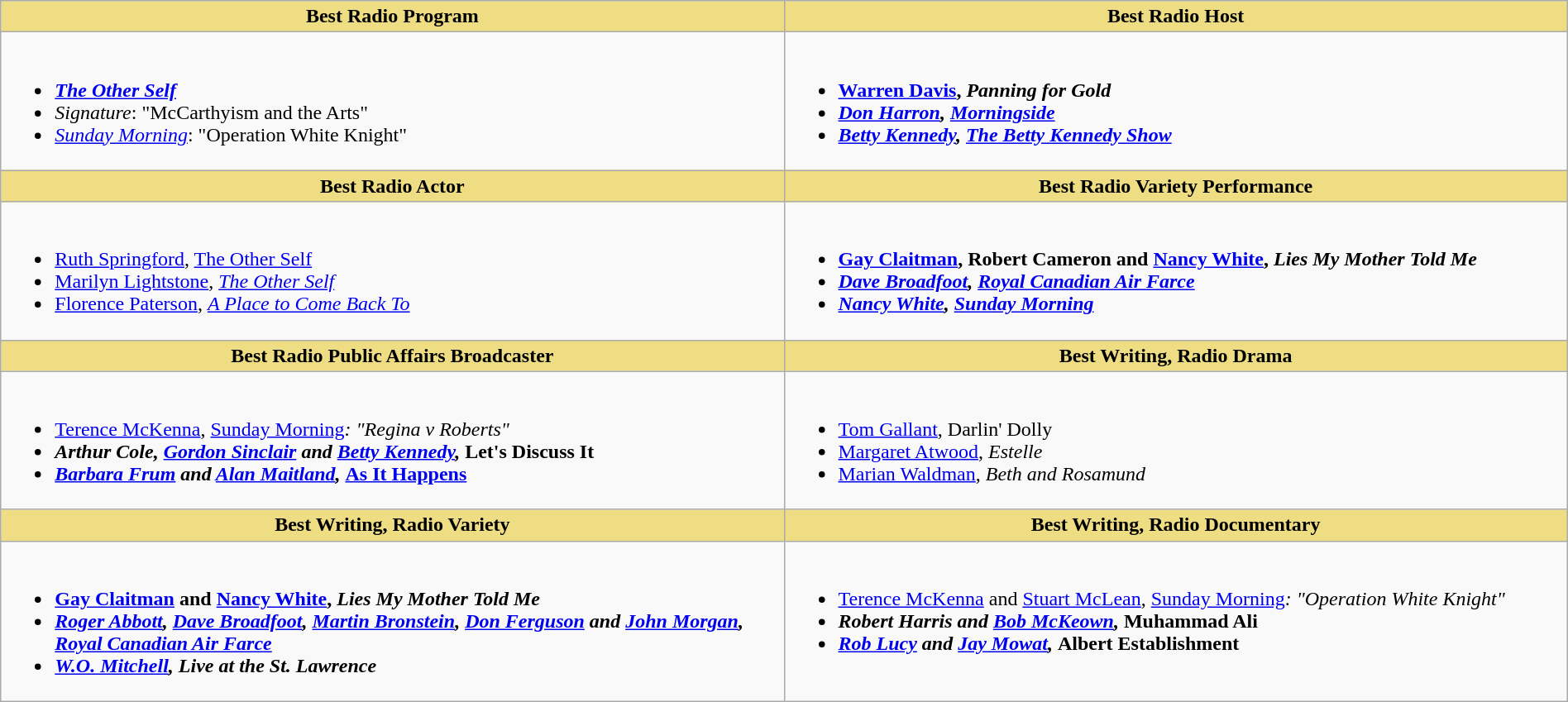<table class=wikitable width="100%">
<tr>
<th style="background:#EEDD82; width:50%">Best Radio Program</th>
<th style="background:#EEDD82; width:50%">Best Radio Host</th>
</tr>
<tr>
<td valign="top"><br><ul><li> <strong><em><a href='#'>The Other Self</a></em></strong></li><li><em>Signature</em>: "McCarthyism and the Arts"</li><li><em><a href='#'>Sunday Morning</a></em>: "Operation White Knight"</li></ul></td>
<td valign="top"><br><ul><li> <strong><a href='#'>Warren Davis</a>, <em>Panning for Gold<strong><em></li><li><a href='#'>Don Harron</a>, </em><a href='#'>Morningside</a><em></li><li><a href='#'>Betty Kennedy</a>, </em><a href='#'>The Betty Kennedy Show</a><em></li></ul></td>
</tr>
<tr>
<th style="background:#EEDD82; width:50%">Best Radio Actor</th>
<th style="background:#EEDD82; width:50%">Best Radio Variety Performance</th>
</tr>
<tr>
<td valign="top"><br><ul><li> </strong><a href='#'>Ruth Springford</a>, </em><a href='#'>The Other Self</a></em></strong></li><li><a href='#'>Marilyn Lightstone</a>, <em><a href='#'>The Other Self</a></em></li><li><a href='#'>Florence Paterson</a>, <em><a href='#'>A Place to Come Back To</a></em></li></ul></td>
<td valign="top"><br><ul><li> <strong><a href='#'>Gay Claitman</a>, Robert Cameron and <a href='#'>Nancy White</a>, <em>Lies My Mother Told Me<strong><em></li><li><a href='#'>Dave Broadfoot</a>, </em><a href='#'>Royal Canadian Air Farce</a><em></li><li><a href='#'>Nancy White</a>, </em><a href='#'>Sunday Morning</a><em></li></ul></td>
</tr>
<tr>
<th style="background:#EEDD82; width:50%">Best Radio Public Affairs Broadcaster</th>
<th style="background:#EEDD82; width:50%">Best Writing, Radio Drama</th>
</tr>
<tr>
<td valign="top"><br><ul><li> </strong><a href='#'>Terence McKenna</a>, </em><a href='#'>Sunday Morning</a><em>: "Regina v Roberts"<strong></li><li>Arthur Cole, <a href='#'>Gordon Sinclair</a> and <a href='#'>Betty Kennedy</a>, </em>Let's Discuss It<em></li><li><a href='#'>Barbara Frum</a> and <a href='#'>Alan Maitland</a>, </em><a href='#'>As It Happens</a><em></li></ul></td>
<td valign="top"><br><ul><li> </strong><a href='#'>Tom Gallant</a>, </em>Darlin' Dolly</em></strong></li><li><a href='#'>Margaret Atwood</a>, <em>Estelle</em></li><li><a href='#'>Marian Waldman</a>, <em>Beth and Rosamund</em></li></ul></td>
</tr>
<tr>
<th style="background:#EEDD82; width:50%">Best Writing, Radio Variety</th>
<th style="background:#EEDD82; width:50%">Best Writing, Radio Documentary</th>
</tr>
<tr>
<td valign="top"><br><ul><li> <strong><a href='#'>Gay Claitman</a> and <a href='#'>Nancy White</a>, <em>Lies My Mother Told Me<strong><em></li><li><a href='#'>Roger Abbott</a>, <a href='#'>Dave Broadfoot</a>, <a href='#'>Martin Bronstein</a>, <a href='#'>Don Ferguson</a> and <a href='#'>John Morgan</a>, </em><a href='#'>Royal Canadian Air Farce</a><em></li><li><a href='#'>W.O. Mitchell</a>, </em>Live at the St. Lawrence<em></li></ul></td>
<td valign="top"><br><ul><li> </strong><a href='#'>Terence McKenna</a> and <a href='#'>Stuart McLean</a>, </em><a href='#'>Sunday Morning</a><em>: "Operation White Knight"<strong></li><li>Robert Harris and <a href='#'>Bob McKeown</a>, </em>Muhammad Ali<em></li><li><a href='#'>Rob Lucy</a> and <a href='#'>Jay Mowat</a>, </em>Albert Establishment<em></li></ul></td>
</tr>
</table>
